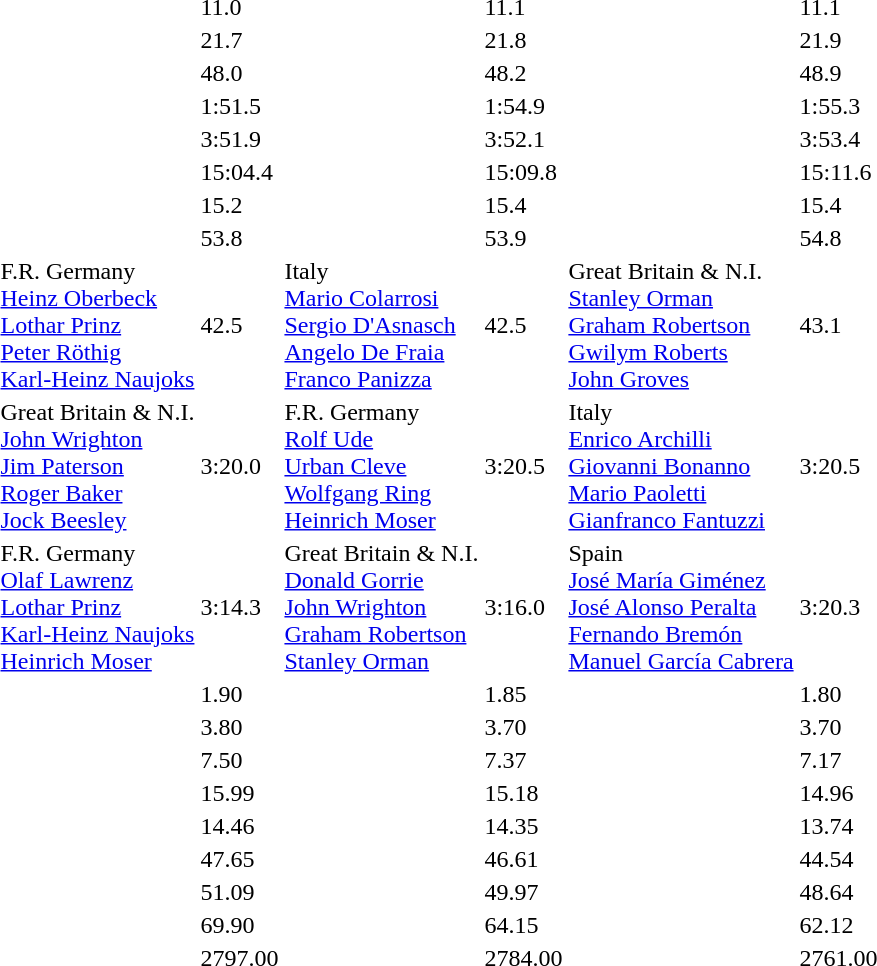<table>
<tr>
<td></td>
<td></td>
<td>11.0</td>
<td></td>
<td>11.1</td>
<td></td>
<td>11.1</td>
</tr>
<tr>
<td></td>
<td></td>
<td>21.7</td>
<td></td>
<td>21.8</td>
<td></td>
<td>21.9</td>
</tr>
<tr>
<td></td>
<td></td>
<td>48.0</td>
<td></td>
<td>48.2</td>
<td></td>
<td>48.9</td>
</tr>
<tr>
<td></td>
<td></td>
<td>1:51.5</td>
<td></td>
<td>1:54.9</td>
<td></td>
<td>1:55.3</td>
</tr>
<tr>
<td></td>
<td></td>
<td>3:51.9</td>
<td></td>
<td>3:52.1</td>
<td></td>
<td>3:53.4</td>
</tr>
<tr>
<td></td>
<td></td>
<td>15:04.4</td>
<td></td>
<td>15:09.8</td>
<td></td>
<td>15:11.6</td>
</tr>
<tr>
<td></td>
<td></td>
<td>15.2</td>
<td></td>
<td>15.4</td>
<td></td>
<td>15.4</td>
</tr>
<tr>
<td></td>
<td></td>
<td>53.8</td>
<td></td>
<td>53.9</td>
<td></td>
<td>54.8</td>
</tr>
<tr>
<td></td>
<td>F.R. Germany<br><a href='#'>Heinz Oberbeck</a><br><a href='#'>Lothar Prinz</a><br><a href='#'>Peter Röthig</a><br><a href='#'>Karl-Heinz Naujoks</a></td>
<td>42.5</td>
<td>Italy<br><a href='#'>Mario Colarrosi</a><br><a href='#'>Sergio D'Asnasch</a><br><a href='#'>Angelo De Fraia</a><br><a href='#'>Franco Panizza</a></td>
<td>42.5</td>
<td>Great Britain & N.I.<br><a href='#'>Stanley Orman</a><br><a href='#'>Graham Robertson</a><br><a href='#'>Gwilym Roberts</a><br><a href='#'>John Groves</a></td>
<td>43.1</td>
</tr>
<tr>
<td></td>
<td>Great Britain & N.I.<br><a href='#'>John Wrighton</a><br><a href='#'>Jim Paterson</a><br><a href='#'>Roger Baker</a><br><a href='#'>Jock Beesley</a></td>
<td>3:20.0</td>
<td>F.R. Germany<br><a href='#'>Rolf Ude</a><br><a href='#'>Urban Cleve</a><br><a href='#'>Wolfgang Ring</a><br><a href='#'>Heinrich Moser</a></td>
<td>3:20.5</td>
<td>Italy<br><a href='#'>Enrico Archilli</a><br><a href='#'>Giovanni Bonanno</a><br><a href='#'>Mario Paoletti</a><br><a href='#'>Gianfranco Fantuzzi</a></td>
<td>3:20.5</td>
</tr>
<tr>
<td></td>
<td>F.R. Germany<br><a href='#'>Olaf Lawrenz</a><br><a href='#'>Lothar Prinz</a><br><a href='#'>Karl-Heinz Naujoks</a><br><a href='#'>Heinrich Moser</a></td>
<td>3:14.3</td>
<td>Great Britain & N.I.<br><a href='#'>Donald Gorrie</a><br><a href='#'>John Wrighton</a><br><a href='#'>Graham Robertson</a><br><a href='#'>Stanley Orman</a></td>
<td>3:16.0</td>
<td>Spain<br><a href='#'>José María Giménez</a><br><a href='#'>José Alonso Peralta</a><br><a href='#'>Fernando Bremón</a><br><a href='#'>Manuel García Cabrera</a></td>
<td>3:20.3</td>
</tr>
<tr>
<td></td>
<td></td>
<td>1.90</td>
<td></td>
<td>1.85</td>
<td></td>
<td>1.80</td>
</tr>
<tr>
<td></td>
<td></td>
<td>3.80</td>
<td></td>
<td>3.70</td>
<td></td>
<td>3.70</td>
</tr>
<tr>
<td></td>
<td></td>
<td>7.50</td>
<td></td>
<td>7.37</td>
<td></td>
<td>7.17</td>
</tr>
<tr>
<td></td>
<td></td>
<td>15.99</td>
<td></td>
<td>15.18</td>
<td></td>
<td>14.96</td>
</tr>
<tr>
<td></td>
<td></td>
<td>14.46</td>
<td></td>
<td>14.35</td>
<td></td>
<td>13.74</td>
</tr>
<tr>
<td></td>
<td></td>
<td>47.65</td>
<td></td>
<td>46.61</td>
<td></td>
<td>44.54</td>
</tr>
<tr>
<td></td>
<td></td>
<td>51.09</td>
<td></td>
<td>49.97</td>
<td></td>
<td>48.64</td>
</tr>
<tr>
<td></td>
<td></td>
<td>69.90</td>
<td></td>
<td>64.15</td>
<td></td>
<td>62.12</td>
</tr>
<tr>
<td></td>
<td></td>
<td>2797.00</td>
<td></td>
<td>2784.00</td>
<td></td>
<td>2761.00</td>
</tr>
</table>
